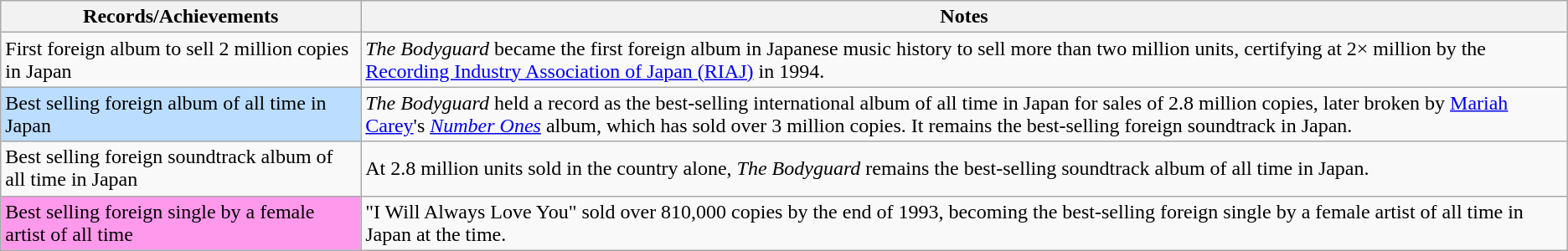<table class="wikitable sortable plainrowheaders">
<tr>
<th scope="col" width=20%>Records/Achievements</th>
<th scope="col" width=67%>Notes</th>
</tr>
<tr>
<td>First foreign album to sell 2 million copies in Japan</td>
<td><em>The Bodyguard</em> became the first foreign album in Japanese music history to sell more than two million units, certifying at 2× million by the <a href='#'>Recording Industry Association of Japan (RIAJ)</a> in 1994.</td>
</tr>
<tr>
<td style="background-color: #bdf;">Best selling foreign album of all time in Japan</td>
<td><em>The Bodyguard</em> held a record as the best-selling international album of all time in Japan for sales of 2.8 million copies, later broken by <a href='#'>Mariah Carey</a>'s <em><a href='#'>Number Ones</a></em> album, which has sold over 3 million copies. It remains the best-selling foreign soundtrack in Japan.</td>
</tr>
<tr>
<td>Best selling foreign soundtrack album of all time in Japan</td>
<td>At 2.8 million units sold in the country alone, <em>The Bodyguard</em> remains the best-selling soundtrack album of all time in Japan.</td>
</tr>
<tr>
<td style="background-color: #ff99eb;">Best selling foreign single by a female artist of all time</td>
<td>"I Will Always Love You" sold over 810,000 copies by the end of 1993, becoming the best-selling foreign single by a female artist of all time in Japan at the time.</td>
</tr>
</table>
